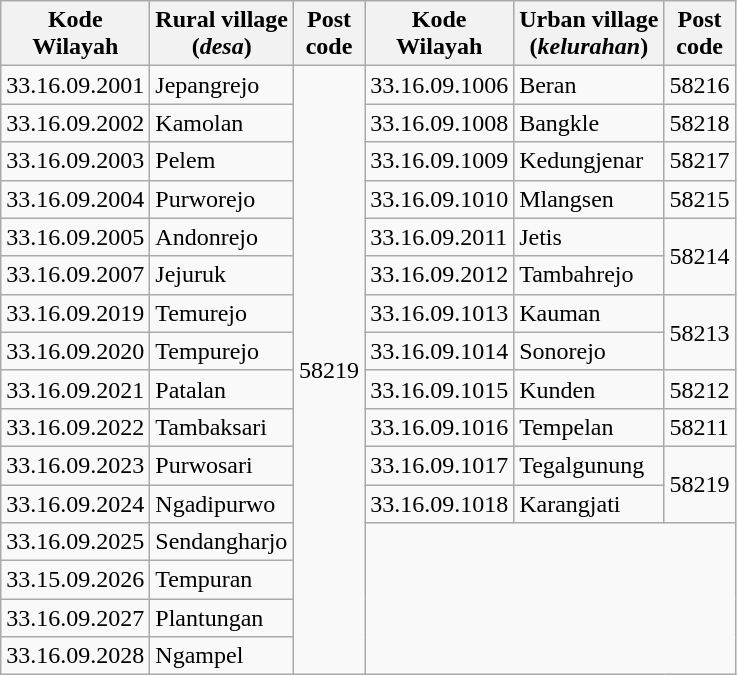<table class="wikitable sortable">
<tr>
<th>Kode<br>Wilayah</th>
<th>Rural village<br>(<em>desa</em>)</th>
<th>Post<br>code</th>
<th>Kode<br>Wilayah</th>
<th>Urban village<br>(<em>kelurahan</em>)</th>
<th>Post<br>code</th>
</tr>
<tr>
<td>33.16.09.2001</td>
<td>Jepangrejo</td>
<td rowspan="16">58219</td>
<td>33.16.09.1006</td>
<td>Beran</td>
<td>58216</td>
</tr>
<tr>
<td>33.16.09.2002</td>
<td>Kamolan</td>
<td>33.16.09.1008</td>
<td>Bangkle</td>
<td>58218</td>
</tr>
<tr>
<td>33.16.09.2003</td>
<td>Pelem</td>
<td>33.16.09.1009</td>
<td>Kedungjenar</td>
<td>58217</td>
</tr>
<tr>
<td>33.16.09.2004</td>
<td>Purworejo</td>
<td>33.16.09.1010</td>
<td>Mlangsen</td>
<td>58215</td>
</tr>
<tr>
<td>33.16.09.2005</td>
<td>Andonrejo</td>
<td>33.16.09.2011</td>
<td>Jetis</td>
<td rowspan="2">58214</td>
</tr>
<tr>
<td>33.16.09.2007</td>
<td>Jejuruk</td>
<td>33.16.09.2012</td>
<td>Tambahrejo</td>
</tr>
<tr>
<td>33.16.09.2019</td>
<td>Temurejo</td>
<td>33.16.09.1013</td>
<td>Kauman</td>
<td rowspan="2">58213</td>
</tr>
<tr>
<td>33.16.09.2020</td>
<td>Tempurejo</td>
<td>33.16.09.1014</td>
<td>Sonorejo</td>
</tr>
<tr>
<td>33.16.09.2021</td>
<td>Patalan</td>
<td>33.16.09.1015</td>
<td>Kunden</td>
<td>58212</td>
</tr>
<tr>
<td>33.16.09.2022</td>
<td>Tambaksari</td>
<td>33.16.09.1016</td>
<td>Tempelan</td>
<td>58211</td>
</tr>
<tr>
<td>33.16.09.2023</td>
<td>Purwosari</td>
<td>33.16.09.1017</td>
<td>Tegalgunung</td>
<td rowspan="2">58219</td>
</tr>
<tr>
<td>33.16.09.2024</td>
<td>Ngadipurwo</td>
<td>33.16.09.1018</td>
<td>Karangjati</td>
</tr>
<tr>
<td>33.16.09.2025</td>
<td>Sendangharjo</td>
</tr>
<tr>
<td>33.15.09.2026</td>
<td>Tempuran</td>
</tr>
<tr>
<td>33.16.09.2027</td>
<td>Plantungan</td>
</tr>
<tr>
<td>33.16.09.2028</td>
<td>Ngampel</td>
</tr>
</table>
